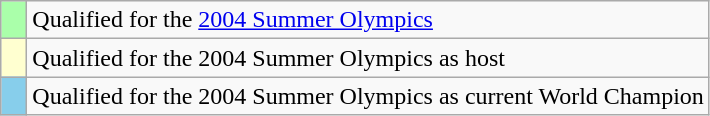<table class="wikitable">
<tr>
<td width=10px bgcolor="#aaffaa"></td>
<td>Qualified for the <a href='#'>2004 Summer Olympics</a></td>
</tr>
<tr>
<td width=10px bgcolor="#ffffd0"></td>
<td>Qualified for the 2004 Summer Olympics as host</td>
</tr>
<tr>
<td width=10px bgcolor="skyblue"></td>
<td>Qualified for the 2004 Summer Olympics as current World Champion</td>
</tr>
</table>
